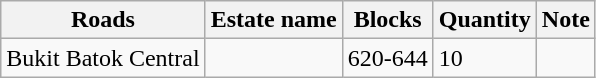<table class="wikitable sortable">
<tr>
<th>Roads</th>
<th>Estate name</th>
<th>Blocks</th>
<th>Quantity</th>
<th>Note</th>
</tr>
<tr>
<td>Bukit Batok Central</td>
<td></td>
<td>620-644</td>
<td>10</td>
<td></td>
</tr>
</table>
